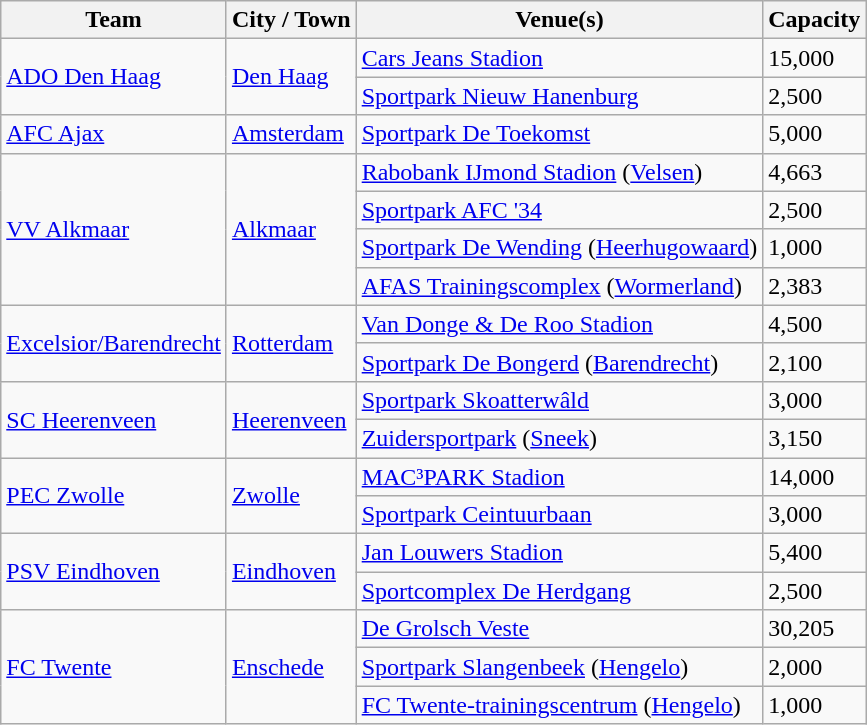<table class="wikitable sortable">
<tr>
<th>Team</th>
<th>City / Town</th>
<th>Venue(s)</th>
<th>Capacity</th>
</tr>
<tr>
<td rowspan="2"><a href='#'>ADO Den Haag</a></td>
<td rowspan="2"><a href='#'>Den Haag</a></td>
<td><a href='#'>Cars Jeans Stadion</a></td>
<td>15,000</td>
</tr>
<tr>
<td><a href='#'>Sportpark Nieuw Hanenburg</a></td>
<td>2,500</td>
</tr>
<tr>
<td><a href='#'>AFC Ajax</a></td>
<td><a href='#'>Amsterdam</a></td>
<td><a href='#'>Sportpark De Toekomst</a></td>
<td>5,000</td>
</tr>
<tr>
<td rowspan="4"><a href='#'>VV Alkmaar</a></td>
<td rowspan="4"><a href='#'>Alkmaar</a></td>
<td><a href='#'>Rabobank IJmond Stadion</a> (<a href='#'>Velsen</a>)</td>
<td>4,663</td>
</tr>
<tr>
<td><a href='#'>Sportpark AFC '34</a></td>
<td>2,500</td>
</tr>
<tr>
<td><a href='#'>Sportpark De Wending</a> (<a href='#'>Heerhugowaard</a>)</td>
<td>1,000</td>
</tr>
<tr>
<td><a href='#'>AFAS Trainingscomplex</a> (<a href='#'>Wormerland</a>)</td>
<td>2,383</td>
</tr>
<tr>
<td rowspan="2"><a href='#'>Excelsior/Barendrecht</a></td>
<td rowspan="2"><a href='#'>Rotterdam</a></td>
<td><a href='#'>Van Donge & De Roo Stadion</a></td>
<td>4,500</td>
</tr>
<tr>
<td><a href='#'>Sportpark De Bongerd</a> (<a href='#'>Barendrecht</a>)</td>
<td>2,100</td>
</tr>
<tr>
<td rowspan="2"><a href='#'>SC Heerenveen</a></td>
<td rowspan="2"><a href='#'>Heerenveen</a></td>
<td><a href='#'>Sportpark Skoatterwâld</a></td>
<td>3,000</td>
</tr>
<tr>
<td><a href='#'>Zuidersportpark</a> (<a href='#'>Sneek</a>)</td>
<td>3,150</td>
</tr>
<tr>
<td rowspan="2"><a href='#'>PEC Zwolle</a></td>
<td rowspan="2"><a href='#'>Zwolle</a></td>
<td><a href='#'>MAC³PARK Stadion</a></td>
<td>14,000</td>
</tr>
<tr>
<td><a href='#'>Sportpark Ceintuurbaan</a></td>
<td>3,000</td>
</tr>
<tr>
<td rowspan="2"><a href='#'>PSV Eindhoven</a></td>
<td rowspan="2"><a href='#'>Eindhoven</a></td>
<td><a href='#'>Jan Louwers Stadion</a></td>
<td>5,400</td>
</tr>
<tr>
<td><a href='#'>Sportcomplex De Herdgang</a></td>
<td>2,500</td>
</tr>
<tr>
<td rowspan="3"><a href='#'>FC Twente</a></td>
<td rowspan="3"><a href='#'>Enschede</a></td>
<td><a href='#'>De Grolsch Veste</a></td>
<td>30,205</td>
</tr>
<tr>
<td><a href='#'>Sportpark Slangenbeek</a> (<a href='#'>Hengelo</a>)</td>
<td>2,000</td>
</tr>
<tr>
<td><a href='#'>FC Twente-trainingscentrum</a> (<a href='#'>Hengelo</a>)</td>
<td>1,000</td>
</tr>
</table>
